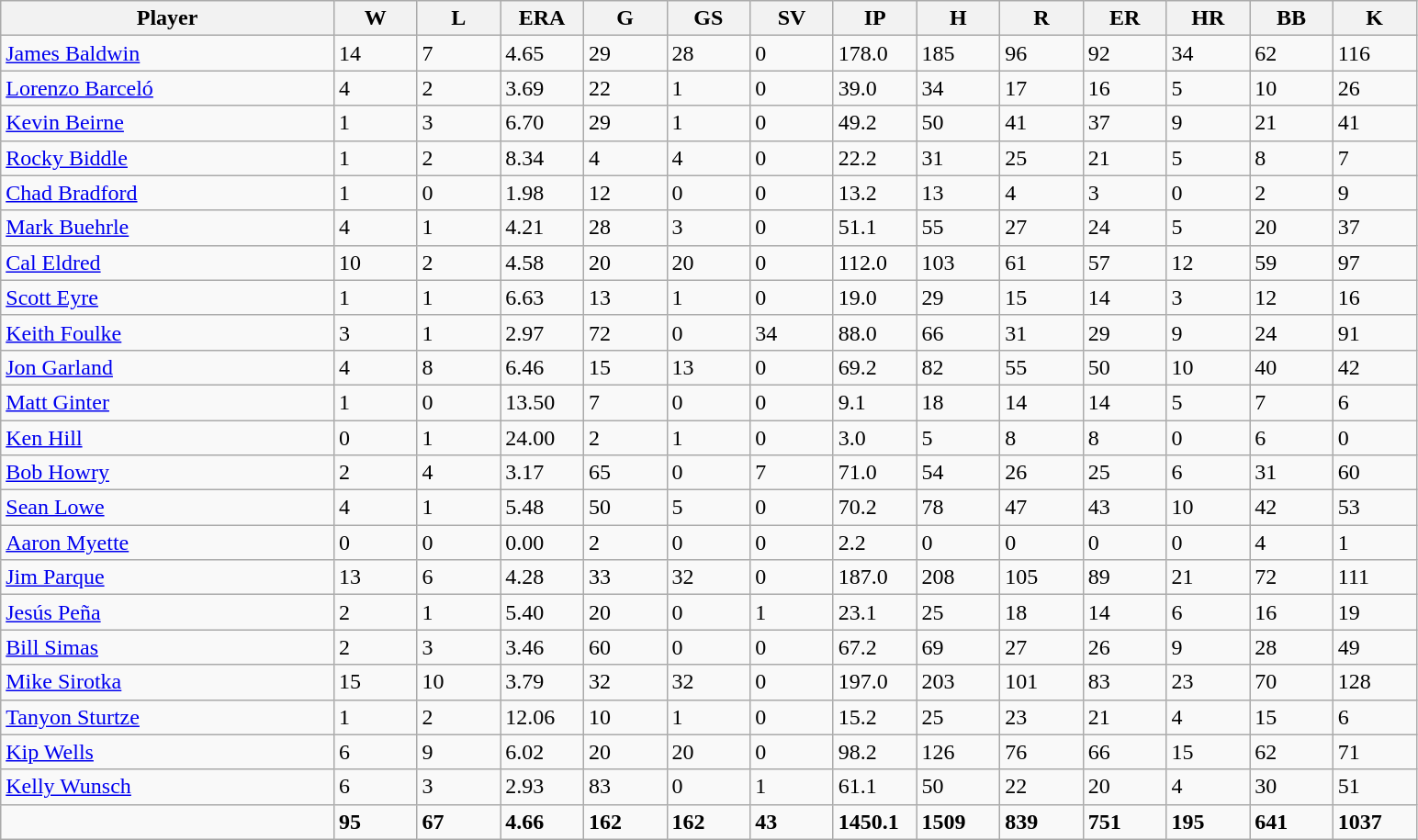<table class="wikitable sortable">
<tr>
<th bgcolor="#DDDDFF" width="20%">Player</th>
<th bgcolor="#DDDDFF" width="5%">W</th>
<th bgcolor="#DDDDFF" width="5%">L</th>
<th bgcolor="#DDDDFF" width="5%">ERA</th>
<th bgcolor="#DDDDFF" width="5%">G</th>
<th bgcolor="#DDDDFF" width="5%">GS</th>
<th bgcolor="#DDDDFF" width="5%">SV</th>
<th bgcolor="#DDDDFF" width="5%">IP</th>
<th bgcolor="#DDDDFF" width="5%">H</th>
<th bgcolor="#DDDDFF" width="5%">R</th>
<th bgcolor="#DDDDFF" width="5%">ER</th>
<th bgcolor="#DDDDFF" width="5%">HR</th>
<th bgcolor="#DDDDFF" width="5%">BB</th>
<th bgcolor="#DDDDFF" width="5%">K</th>
</tr>
<tr>
<td><a href='#'>James Baldwin</a></td>
<td>14</td>
<td>7</td>
<td>4.65</td>
<td>29</td>
<td>28</td>
<td>0</td>
<td>178.0</td>
<td>185</td>
<td>96</td>
<td>92</td>
<td>34</td>
<td>62</td>
<td>116</td>
</tr>
<tr>
<td><a href='#'>Lorenzo Barceló</a></td>
<td>4</td>
<td>2</td>
<td>3.69</td>
<td>22</td>
<td>1</td>
<td>0</td>
<td>39.0</td>
<td>34</td>
<td>17</td>
<td>16</td>
<td>5</td>
<td>10</td>
<td>26</td>
</tr>
<tr>
<td><a href='#'>Kevin Beirne</a></td>
<td>1</td>
<td>3</td>
<td>6.70</td>
<td>29</td>
<td>1</td>
<td>0</td>
<td>49.2</td>
<td>50</td>
<td>41</td>
<td>37</td>
<td>9</td>
<td>21</td>
<td>41</td>
</tr>
<tr>
<td><a href='#'>Rocky Biddle</a></td>
<td>1</td>
<td>2</td>
<td>8.34</td>
<td>4</td>
<td>4</td>
<td>0</td>
<td>22.2</td>
<td>31</td>
<td>25</td>
<td>21</td>
<td>5</td>
<td>8</td>
<td>7</td>
</tr>
<tr>
<td><a href='#'>Chad Bradford</a></td>
<td>1</td>
<td>0</td>
<td>1.98</td>
<td>12</td>
<td>0</td>
<td>0</td>
<td>13.2</td>
<td>13</td>
<td>4</td>
<td>3</td>
<td>0</td>
<td>2</td>
<td>9</td>
</tr>
<tr>
<td><a href='#'>Mark Buehrle</a></td>
<td>4</td>
<td>1</td>
<td>4.21</td>
<td>28</td>
<td>3</td>
<td>0</td>
<td>51.1</td>
<td>55</td>
<td>27</td>
<td>24</td>
<td>5</td>
<td>20</td>
<td>37</td>
</tr>
<tr>
<td><a href='#'>Cal Eldred</a></td>
<td>10</td>
<td>2</td>
<td>4.58</td>
<td>20</td>
<td>20</td>
<td>0</td>
<td>112.0</td>
<td>103</td>
<td>61</td>
<td>57</td>
<td>12</td>
<td>59</td>
<td>97</td>
</tr>
<tr>
<td><a href='#'>Scott Eyre</a></td>
<td>1</td>
<td>1</td>
<td>6.63</td>
<td>13</td>
<td>1</td>
<td>0</td>
<td>19.0</td>
<td>29</td>
<td>15</td>
<td>14</td>
<td>3</td>
<td>12</td>
<td>16</td>
</tr>
<tr>
<td><a href='#'>Keith Foulke</a></td>
<td>3</td>
<td>1</td>
<td>2.97</td>
<td>72</td>
<td>0</td>
<td>34</td>
<td>88.0</td>
<td>66</td>
<td>31</td>
<td>29</td>
<td>9</td>
<td>24</td>
<td>91</td>
</tr>
<tr>
<td><a href='#'>Jon Garland</a></td>
<td>4</td>
<td>8</td>
<td>6.46</td>
<td>15</td>
<td>13</td>
<td>0</td>
<td>69.2</td>
<td>82</td>
<td>55</td>
<td>50</td>
<td>10</td>
<td>40</td>
<td>42</td>
</tr>
<tr>
<td><a href='#'>Matt Ginter</a></td>
<td>1</td>
<td>0</td>
<td>13.50</td>
<td>7</td>
<td>0</td>
<td>0</td>
<td>9.1</td>
<td>18</td>
<td>14</td>
<td>14</td>
<td>5</td>
<td>7</td>
<td>6</td>
</tr>
<tr>
<td><a href='#'>Ken Hill</a></td>
<td>0</td>
<td>1</td>
<td>24.00</td>
<td>2</td>
<td>1</td>
<td>0</td>
<td>3.0</td>
<td>5</td>
<td>8</td>
<td>8</td>
<td>0</td>
<td>6</td>
<td>0</td>
</tr>
<tr>
<td><a href='#'>Bob Howry</a></td>
<td>2</td>
<td>4</td>
<td>3.17</td>
<td>65</td>
<td>0</td>
<td>7</td>
<td>71.0</td>
<td>54</td>
<td>26</td>
<td>25</td>
<td>6</td>
<td>31</td>
<td>60</td>
</tr>
<tr>
<td><a href='#'>Sean Lowe</a></td>
<td>4</td>
<td>1</td>
<td>5.48</td>
<td>50</td>
<td>5</td>
<td>0</td>
<td>70.2</td>
<td>78</td>
<td>47</td>
<td>43</td>
<td>10</td>
<td>42</td>
<td>53</td>
</tr>
<tr>
<td><a href='#'>Aaron Myette</a></td>
<td>0</td>
<td>0</td>
<td>0.00</td>
<td>2</td>
<td>0</td>
<td>0</td>
<td>2.2</td>
<td>0</td>
<td>0</td>
<td>0</td>
<td>0</td>
<td>4</td>
<td>1</td>
</tr>
<tr>
<td><a href='#'>Jim Parque</a></td>
<td>13</td>
<td>6</td>
<td>4.28</td>
<td>33</td>
<td>32</td>
<td>0</td>
<td>187.0</td>
<td>208</td>
<td>105</td>
<td>89</td>
<td>21</td>
<td>72</td>
<td>111</td>
</tr>
<tr>
<td><a href='#'>Jesús Peña</a></td>
<td>2</td>
<td>1</td>
<td>5.40</td>
<td>20</td>
<td>0</td>
<td>1</td>
<td>23.1</td>
<td>25</td>
<td>18</td>
<td>14</td>
<td>6</td>
<td>16</td>
<td>19</td>
</tr>
<tr>
<td><a href='#'>Bill Simas</a></td>
<td>2</td>
<td>3</td>
<td>3.46</td>
<td>60</td>
<td>0</td>
<td>0</td>
<td>67.2</td>
<td>69</td>
<td>27</td>
<td>26</td>
<td>9</td>
<td>28</td>
<td>49</td>
</tr>
<tr>
<td><a href='#'>Mike Sirotka</a></td>
<td>15</td>
<td>10</td>
<td>3.79</td>
<td>32</td>
<td>32</td>
<td>0</td>
<td>197.0</td>
<td>203</td>
<td>101</td>
<td>83</td>
<td>23</td>
<td>70</td>
<td>128</td>
</tr>
<tr>
<td><a href='#'>Tanyon Sturtze</a></td>
<td>1</td>
<td>2</td>
<td>12.06</td>
<td>10</td>
<td>1</td>
<td>0</td>
<td>15.2</td>
<td>25</td>
<td>23</td>
<td>21</td>
<td>4</td>
<td>15</td>
<td>6</td>
</tr>
<tr>
<td><a href='#'>Kip Wells</a></td>
<td>6</td>
<td>9</td>
<td>6.02</td>
<td>20</td>
<td>20</td>
<td>0</td>
<td>98.2</td>
<td>126</td>
<td>76</td>
<td>66</td>
<td>15</td>
<td>62</td>
<td>71</td>
</tr>
<tr>
<td><a href='#'>Kelly Wunsch</a></td>
<td>6</td>
<td>3</td>
<td>2.93</td>
<td>83</td>
<td>0</td>
<td>1</td>
<td>61.1</td>
<td>50</td>
<td>22</td>
<td>20</td>
<td>4</td>
<td>30</td>
<td>51</td>
</tr>
<tr class="sortbottom">
<td></td>
<td><strong>95</strong></td>
<td><strong>67</strong></td>
<td><strong>4.66</strong></td>
<td><strong>162</strong></td>
<td><strong>162</strong></td>
<td><strong>43</strong></td>
<td><strong>1450.1</strong></td>
<td><strong>1509</strong></td>
<td><strong>839</strong></td>
<td><strong>751</strong></td>
<td><strong>195</strong></td>
<td><strong>641</strong></td>
<td><strong>1037</strong></td>
</tr>
</table>
